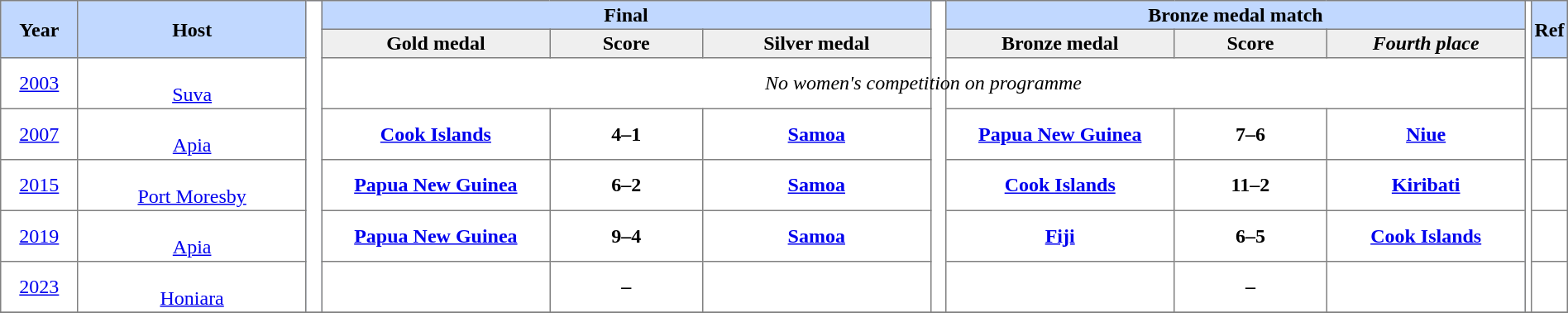<table border=1 style="border-collapse:collapse; font-size:100%; width:100%; text-align:center" cellpadding=2 cellspacing=0>
<tr bgcolor=#C1D8FF>
<th rowspan=2 width=5%>Year</th>
<th rowspan=2 width=15%>Host</th>
<th width=1% rowspan=7 bgcolor=ffffff></th>
<th colspan=3>Final</th>
<th width=1% rowspan=7 bgcolor=ffffff></th>
<th colspan=3>Bronze medal match</th>
<th width=1% rowspan=7 bgcolor=ffffff></th>
<th rowspan=2 width=5%>Ref</th>
</tr>
<tr bgcolor=#EFEFEF>
<th width=15%>Gold medal</th>
<th width=10%>Score</th>
<th width=15%>Silver medal</th>
<th width=15%>Bronze medal</th>
<th width=10%>Score</th>
<th width=15%><em>Fourth place</em></th>
</tr>
<tr>
<td align=center><a href='#'>2003</a></td>
<td><br><a href='#'>Suva</a></td>
<td colspan=7 align=center><em>No women's competition on programme</em></td>
<td align=center></td>
</tr>
<tr>
<td><a href='#'>2007</a></td>
<td><br><a href='#'>Apia</a></td>
<td> <strong><a href='#'>Cook Islands</a></strong></td>
<td><strong>4–1</strong></td>
<td> <strong><a href='#'>Samoa</a></strong></td>
<td> <strong><a href='#'>Papua New Guinea</a></strong></td>
<td><strong>7–6</strong></td>
<td> <strong><a href='#'>Niue</a></strong></td>
<td align=center><br></td>
</tr>
<tr>
<td><a href='#'>2015</a></td>
<td><br><a href='#'>Port Moresby</a></td>
<td> <strong><a href='#'>Papua New Guinea</a></strong></td>
<td><strong>6–2</strong></td>
<td> <strong><a href='#'>Samoa</a></strong></td>
<td> <strong><a href='#'>Cook Islands</a></strong></td>
<td><strong>11–2</strong></td>
<td> <strong><a href='#'>Kiribati</a></strong></td>
<td align=center></td>
</tr>
<tr>
<td><a href='#'>2019</a></td>
<td><br><a href='#'>Apia</a></td>
<td> <strong><a href='#'>Papua New Guinea</a></strong></td>
<td><strong>9–4</strong></td>
<td> <strong><a href='#'>Samoa</a></strong></td>
<td> <strong><a href='#'>Fiji</a></strong></td>
<td><strong>6–5</strong></td>
<td> <strong><a href='#'>Cook Islands</a></strong></td>
<td align=center></td>
</tr>
<tr>
<td><a href='#'>2023</a></td>
<td><br><a href='#'>Honiara</a></td>
<td></td>
<td><strong>–</strong></td>
<td></td>
<td></td>
<td><strong>–</strong></td>
<td></td>
<td align=center></td>
</tr>
<tr>
</tr>
</table>
